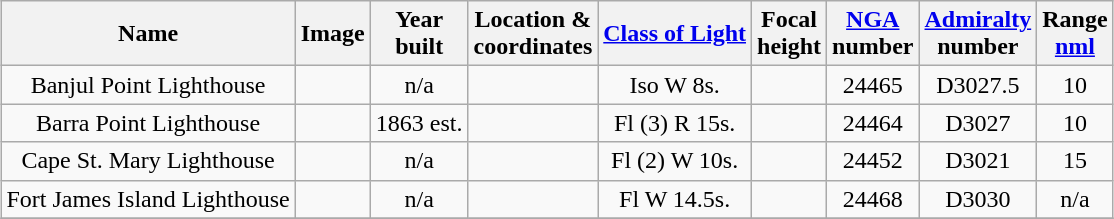<table class="wikitable sortable" style="margin:auto;text-align:center">
<tr>
<th>Name</th>
<th>Image</th>
<th>Year<br>built</th>
<th>Location &<br> coordinates</th>
<th><a href='#'>Class of Light</a></th>
<th>Focal<br>height</th>
<th><a href='#'>NGA</a><br>number</th>
<th><a href='#'>Admiralty</a><br>number</th>
<th>Range<br><a href='#'>nml</a></th>
</tr>
<tr>
<td>Banjul Point Lighthouse</td>
<td></td>
<td>n/a</td>
<td></td>
<td>Iso W 8s.</td>
<td></td>
<td>24465</td>
<td>D3027.5</td>
<td>10</td>
</tr>
<tr>
<td>Barra Point Lighthouse</td>
<td></td>
<td>1863 est.</td>
<td></td>
<td>Fl (3) R 15s.</td>
<td></td>
<td>24464</td>
<td>D3027</td>
<td>10</td>
</tr>
<tr>
<td>Cape St. Mary Lighthouse</td>
<td></td>
<td>n/a</td>
<td></td>
<td>Fl (2) W 10s.</td>
<td></td>
<td>24452</td>
<td>D3021</td>
<td>15</td>
</tr>
<tr>
<td>Fort James Island Lighthouse</td>
<td></td>
<td>n/a</td>
<td></td>
<td>Fl W 14.5s.</td>
<td></td>
<td>24468</td>
<td>D3030</td>
<td>n/a</td>
</tr>
<tr>
</tr>
</table>
